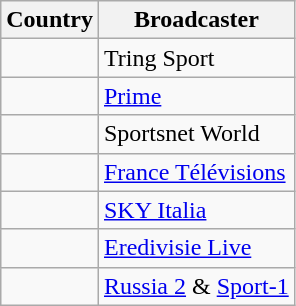<table class="wikitable">
<tr>
<th>Country</th>
<th>Broadcaster</th>
</tr>
<tr>
<td></td>
<td>Tring Sport</td>
</tr>
<tr>
<td></td>
<td><a href='#'>Prime</a></td>
</tr>
<tr>
<td></td>
<td>Sportsnet World</td>
</tr>
<tr>
<td></td>
<td><a href='#'>France Télévisions</a></td>
</tr>
<tr>
<td></td>
<td><a href='#'>SKY Italia</a></td>
</tr>
<tr>
<td></td>
<td><a href='#'>Eredivisie Live</a></td>
</tr>
<tr>
<td></td>
<td><a href='#'>Russia 2</a> & <a href='#'>Sport-1</a></td>
</tr>
</table>
